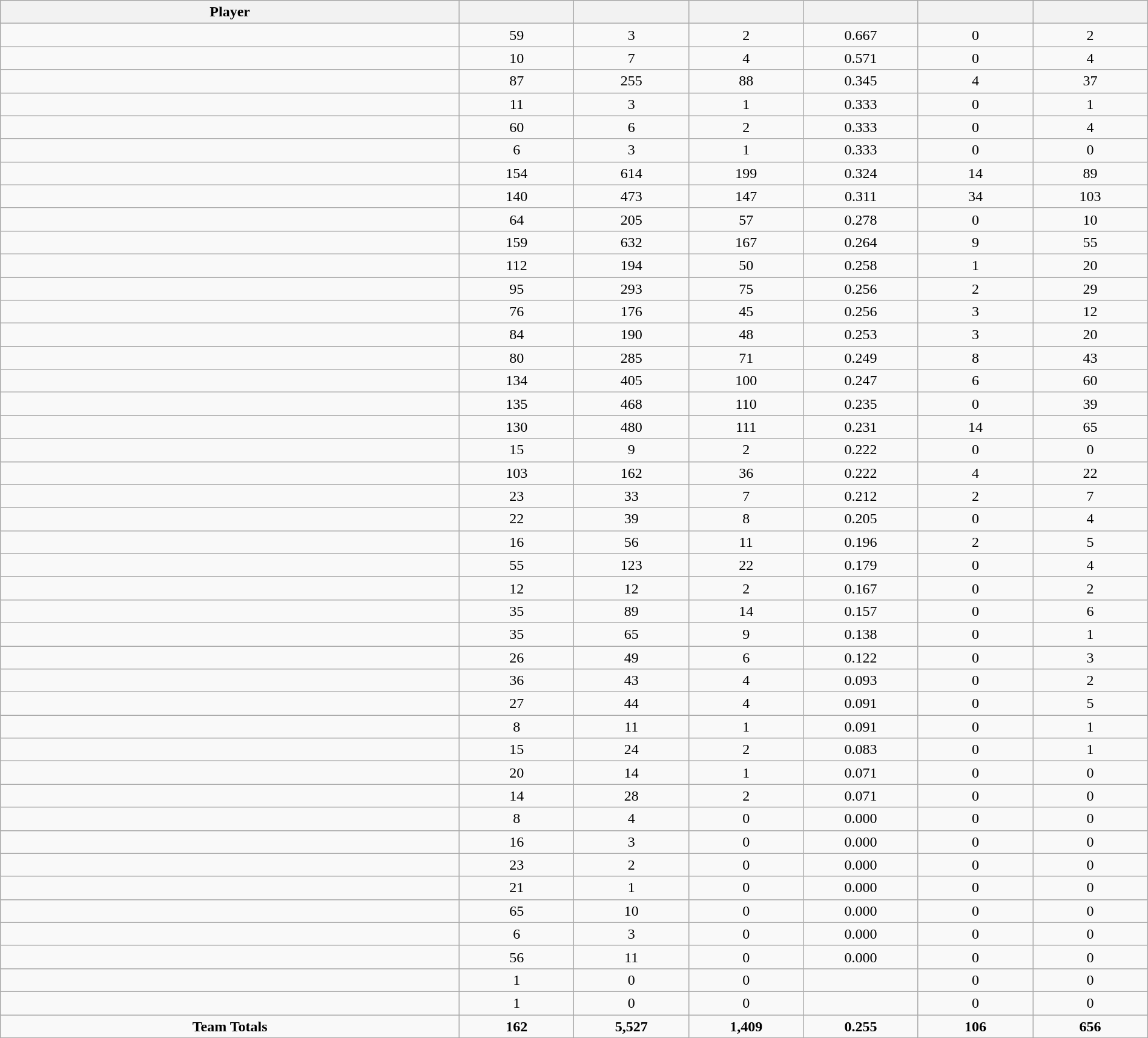<table class="wikitable sortable" style="text-align:center;" width="100%">
<tr>
<th width="40%">Player</th>
<th width="10%"></th>
<th width="10%"></th>
<th width="10%"></th>
<th width="10%"></th>
<th width="10%"></th>
<th width="10%"></th>
</tr>
<tr>
<td></td>
<td>59</td>
<td>3</td>
<td>2</td>
<td>0.667</td>
<td>0</td>
<td>2</td>
</tr>
<tr>
<td></td>
<td>10</td>
<td>7</td>
<td>4</td>
<td>0.571</td>
<td>0</td>
<td>4</td>
</tr>
<tr>
<td></td>
<td>87</td>
<td>255</td>
<td>88</td>
<td>0.345</td>
<td>4</td>
<td>37</td>
</tr>
<tr>
<td></td>
<td>11</td>
<td>3</td>
<td>1</td>
<td>0.333</td>
<td>0</td>
<td>1</td>
</tr>
<tr>
<td></td>
<td>60</td>
<td>6</td>
<td>2</td>
<td>0.333</td>
<td>0</td>
<td>4</td>
</tr>
<tr>
<td></td>
<td>6</td>
<td>3</td>
<td>1</td>
<td>0.333</td>
<td>0</td>
<td>0</td>
</tr>
<tr>
<td></td>
<td>154</td>
<td>614</td>
<td>199</td>
<td>0.324</td>
<td>14</td>
<td>89</td>
</tr>
<tr>
<td></td>
<td>140</td>
<td>473</td>
<td>147</td>
<td>0.311</td>
<td>34</td>
<td>103</td>
</tr>
<tr>
<td></td>
<td>64</td>
<td>205</td>
<td>57</td>
<td>0.278</td>
<td>0</td>
<td>10</td>
</tr>
<tr>
<td></td>
<td>159</td>
<td>632</td>
<td>167</td>
<td>0.264</td>
<td>9</td>
<td>55</td>
</tr>
<tr>
<td></td>
<td>112</td>
<td>194</td>
<td>50</td>
<td>0.258</td>
<td>1</td>
<td>20</td>
</tr>
<tr>
<td></td>
<td>95</td>
<td>293</td>
<td>75</td>
<td>0.256</td>
<td>2</td>
<td>29</td>
</tr>
<tr>
<td></td>
<td>76</td>
<td>176</td>
<td>45</td>
<td>0.256</td>
<td>3</td>
<td>12</td>
</tr>
<tr>
<td></td>
<td>84</td>
<td>190</td>
<td>48</td>
<td>0.253</td>
<td>3</td>
<td>20</td>
</tr>
<tr>
<td></td>
<td>80</td>
<td>285</td>
<td>71</td>
<td>0.249</td>
<td>8</td>
<td>43</td>
</tr>
<tr>
<td></td>
<td>134</td>
<td>405</td>
<td>100</td>
<td>0.247</td>
<td>6</td>
<td>60</td>
</tr>
<tr>
<td></td>
<td>135</td>
<td>468</td>
<td>110</td>
<td>0.235</td>
<td>0</td>
<td>39</td>
</tr>
<tr>
<td></td>
<td>130</td>
<td>480</td>
<td>111</td>
<td>0.231</td>
<td>14</td>
<td>65</td>
</tr>
<tr>
<td></td>
<td>15</td>
<td>9</td>
<td>2</td>
<td>0.222</td>
<td>0</td>
<td>0</td>
</tr>
<tr>
<td></td>
<td>103</td>
<td>162</td>
<td>36</td>
<td>0.222</td>
<td>4</td>
<td>22</td>
</tr>
<tr>
<td></td>
<td>23</td>
<td>33</td>
<td>7</td>
<td>0.212</td>
<td>2</td>
<td>7</td>
</tr>
<tr>
<td></td>
<td>22</td>
<td>39</td>
<td>8</td>
<td>0.205</td>
<td>0</td>
<td>4</td>
</tr>
<tr>
<td></td>
<td>16</td>
<td>56</td>
<td>11</td>
<td>0.196</td>
<td>2</td>
<td>5</td>
</tr>
<tr>
<td></td>
<td>55</td>
<td>123</td>
<td>22</td>
<td>0.179</td>
<td>0</td>
<td>4</td>
</tr>
<tr>
<td></td>
<td>12</td>
<td>12</td>
<td>2</td>
<td>0.167</td>
<td>0</td>
<td>2</td>
</tr>
<tr>
<td></td>
<td>35</td>
<td>89</td>
<td>14</td>
<td>0.157</td>
<td>0</td>
<td>6</td>
</tr>
<tr>
<td></td>
<td>35</td>
<td>65</td>
<td>9</td>
<td>0.138</td>
<td>0</td>
<td>1</td>
</tr>
<tr>
<td></td>
<td>26</td>
<td>49</td>
<td>6</td>
<td>0.122</td>
<td>0</td>
<td>3</td>
</tr>
<tr>
<td></td>
<td>36</td>
<td>43</td>
<td>4</td>
<td>0.093</td>
<td>0</td>
<td>2</td>
</tr>
<tr>
<td></td>
<td>27</td>
<td>44</td>
<td>4</td>
<td>0.091</td>
<td>0</td>
<td>5</td>
</tr>
<tr>
<td></td>
<td>8</td>
<td>11</td>
<td>1</td>
<td>0.091</td>
<td>0</td>
<td>1</td>
</tr>
<tr>
<td></td>
<td>15</td>
<td>24</td>
<td>2</td>
<td>0.083</td>
<td>0</td>
<td>1</td>
</tr>
<tr>
<td></td>
<td>20</td>
<td>14</td>
<td>1</td>
<td>0.071</td>
<td>0</td>
<td>0</td>
</tr>
<tr>
<td></td>
<td>14</td>
<td>28</td>
<td>2</td>
<td>0.071</td>
<td>0</td>
<td>0</td>
</tr>
<tr>
<td></td>
<td>8</td>
<td>4</td>
<td>0</td>
<td>0.000</td>
<td>0</td>
<td>0</td>
</tr>
<tr>
<td></td>
<td>16</td>
<td>3</td>
<td>0</td>
<td>0.000</td>
<td>0</td>
<td>0</td>
</tr>
<tr>
<td></td>
<td>23</td>
<td>2</td>
<td>0</td>
<td>0.000</td>
<td>0</td>
<td>0</td>
</tr>
<tr>
<td></td>
<td>21</td>
<td>1</td>
<td>0</td>
<td>0.000</td>
<td>0</td>
<td>0</td>
</tr>
<tr>
<td></td>
<td>65</td>
<td>10</td>
<td>0</td>
<td>0.000</td>
<td>0</td>
<td>0</td>
</tr>
<tr>
<td></td>
<td>6</td>
<td>3</td>
<td>0</td>
<td>0.000</td>
<td>0</td>
<td>0</td>
</tr>
<tr>
<td></td>
<td>56</td>
<td>11</td>
<td>0</td>
<td>0.000</td>
<td>0</td>
<td>0</td>
</tr>
<tr>
<td></td>
<td>1</td>
<td>0</td>
<td>0</td>
<td></td>
<td>0</td>
<td>0</td>
</tr>
<tr>
<td></td>
<td>1</td>
<td>0</td>
<td>0</td>
<td></td>
<td>0</td>
<td>0</td>
</tr>
<tr>
<td><strong>Team Totals</strong></td>
<td><strong>162</strong></td>
<td><strong>5,527</strong></td>
<td><strong>1,409</strong></td>
<td><strong>0.255</strong></td>
<td><strong>106</strong></td>
<td><strong>656</strong></td>
</tr>
</table>
